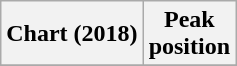<table class="wikitable plainrowheaders" style="text-align:center">
<tr>
<th scope="col">Chart (2018)</th>
<th scope="col">Peak<br> position</th>
</tr>
<tr>
</tr>
</table>
